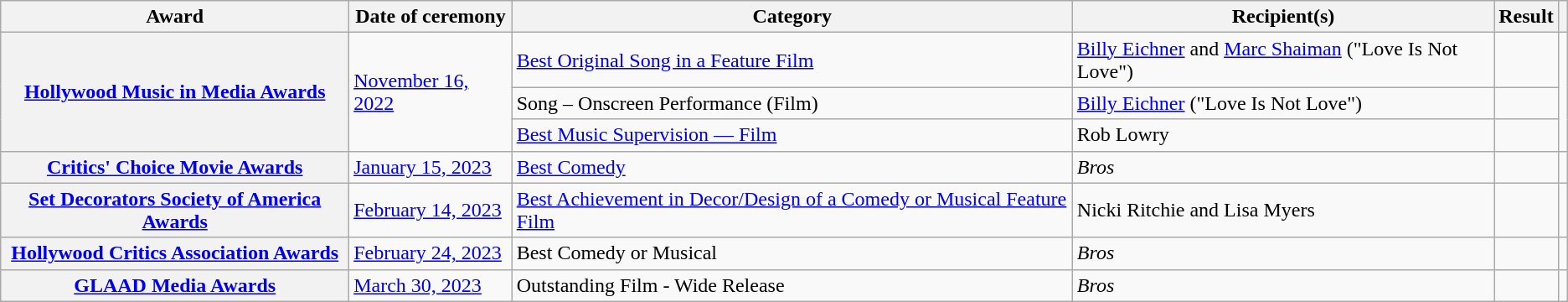<table class="wikitable sortable plainrowheaders col6center">
<tr>
<th scope="col">Award</th>
<th scope="col">Date of ceremony</th>
<th scope="col">Category</th>
<th scope="col">Recipient(s)</th>
<th scope="col">Result</th>
<th scope="col" class="unsortable"></th>
</tr>
<tr>
<th rowspan="3" scope="row"><a href='#'>Hollywood Music in Media Awards</a></th>
<td rowspan="3"><a href='#'>November 16, 2022</a></td>
<td><a href='#'>Best Original Song in a Feature Film</a></td>
<td><a href='#'>Billy Eichner</a> and <a href='#'>Marc Shaiman</a> ("Love Is Not Love")</td>
<td></td>
<td rowspan="3"></td>
</tr>
<tr>
<td>Song – Onscreen Performance (Film)</td>
<td><a href='#'>Billy Eichner</a> ("Love Is Not Love")</td>
<td></td>
</tr>
<tr>
<td><a href='#'>Best Music Supervision — Film</a></td>
<td>Rob Lowry</td>
<td></td>
</tr>
<tr>
<th scope="row"><a href='#'>Critics' Choice Movie Awards</a></th>
<td><a href='#'>January 15, 2023</a></td>
<td><a href='#'>Best Comedy</a></td>
<td><em>Bros</em></td>
<td></td>
<td></td>
</tr>
<tr>
<th scope="row"><a href='#'>Set Decorators Society of America Awards</a></th>
<td><a href='#'>February 14, 2023</a></td>
<td><a href='#'>Best Achievement in Decor/Design of a Comedy or Musical Feature Film</a></td>
<td>Nicki Ritchie and Lisa Myers</td>
<td></td>
<td></td>
</tr>
<tr>
<th scope="row"><a href='#'>Hollywood Critics Association Awards</a></th>
<td><a href='#'>February 24, 2023</a></td>
<td>Best Comedy or Musical</td>
<td><em>Bros</em></td>
<td></td>
<td></td>
</tr>
<tr>
<th scope="row"><a href='#'>GLAAD Media Awards</a></th>
<td><a href='#'>March 30, 2023</a></td>
<td>Outstanding Film - Wide Release</td>
<td><em>Bros</em></td>
<td></td>
<td></td>
</tr>
</table>
